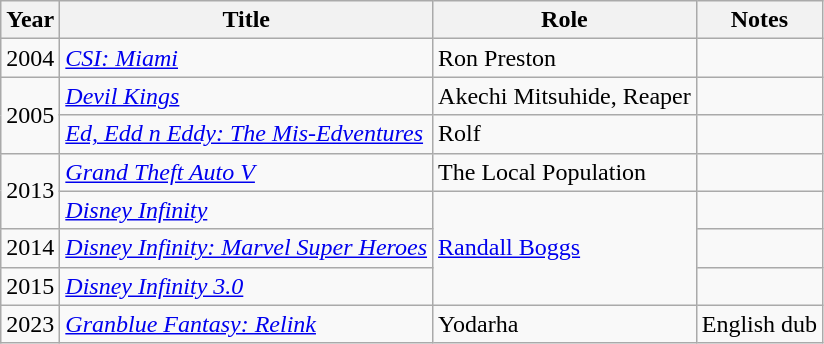<table class="wikitable sortable">
<tr>
<th>Year</th>
<th>Title</th>
<th>Role</th>
<th class="unsortable">Notes</th>
</tr>
<tr>
<td>2004</td>
<td><em><a href='#'>CSI: Miami</a></em></td>
<td>Ron Preston</td>
<td></td>
</tr>
<tr>
<td rowspan="2">2005</td>
<td><em><a href='#'>Devil Kings</a></em></td>
<td>Akechi Mitsuhide, Reaper</td>
<td></td>
</tr>
<tr>
<td><em><a href='#'>Ed, Edd n Eddy: The Mis-Edventures</a></em></td>
<td>Rolf</td>
<td></td>
</tr>
<tr>
<td rowspan="2">2013</td>
<td><em><a href='#'>Grand Theft Auto V</a></em></td>
<td>The Local Population</td>
<td></td>
</tr>
<tr>
<td><em><a href='#'>Disney Infinity</a></em></td>
<td rowspan="3"><a href='#'>Randall Boggs</a></td>
<td></td>
</tr>
<tr>
<td>2014</td>
<td><em><a href='#'>Disney Infinity: Marvel Super Heroes</a></em></td>
<td></td>
</tr>
<tr>
<td>2015</td>
<td><em><a href='#'>Disney Infinity 3.0</a></em></td>
<td></td>
</tr>
<tr>
<td>2023</td>
<td><em><a href='#'>Granblue Fantasy: Relink</a></em></td>
<td>Yodarha</td>
<td>English dub</td>
</tr>
</table>
